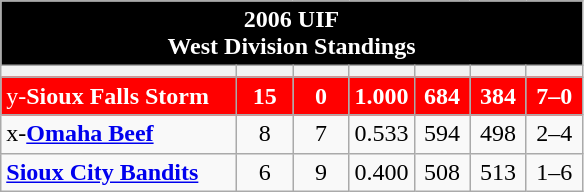<table class="wikitable" style="text-align:center;vertical-align: top">
<tr style="background: black; color: white;">
<td colspan="10" style="vertical-align:middle;"><strong>2006 UIF</strong><br><strong>West Division Standings</strong></td>
</tr>
<tr>
<th style="width:150px;"></th>
<th width="30"></th>
<th width="30"></th>
<th width="30"></th>
<th width="30"></th>
<th width="30"></th>
<th width="30"></th>
</tr>
<tr style="background:Red;color:White">
<td align=left>y-<strong>Sioux Falls Storm</strong></td>
<td><strong>15</strong></td>
<td><strong>0</strong></td>
<td><strong>1.000</strong></td>
<td><strong>684</strong></td>
<td><strong>384</strong></td>
<td><strong>7–0</strong></td>
</tr>
<tr>
<td align=left>x-<strong><a href='#'>Omaha Beef</a></strong></td>
<td>8</td>
<td>7</td>
<td>0.533</td>
<td>594</td>
<td>498</td>
<td>2–4</td>
</tr>
<tr>
<td align=left><strong><a href='#'>Sioux City Bandits</a></strong></td>
<td>6</td>
<td>9</td>
<td>0.400</td>
<td>508</td>
<td>513</td>
<td>1–6</td>
</tr>
</table>
